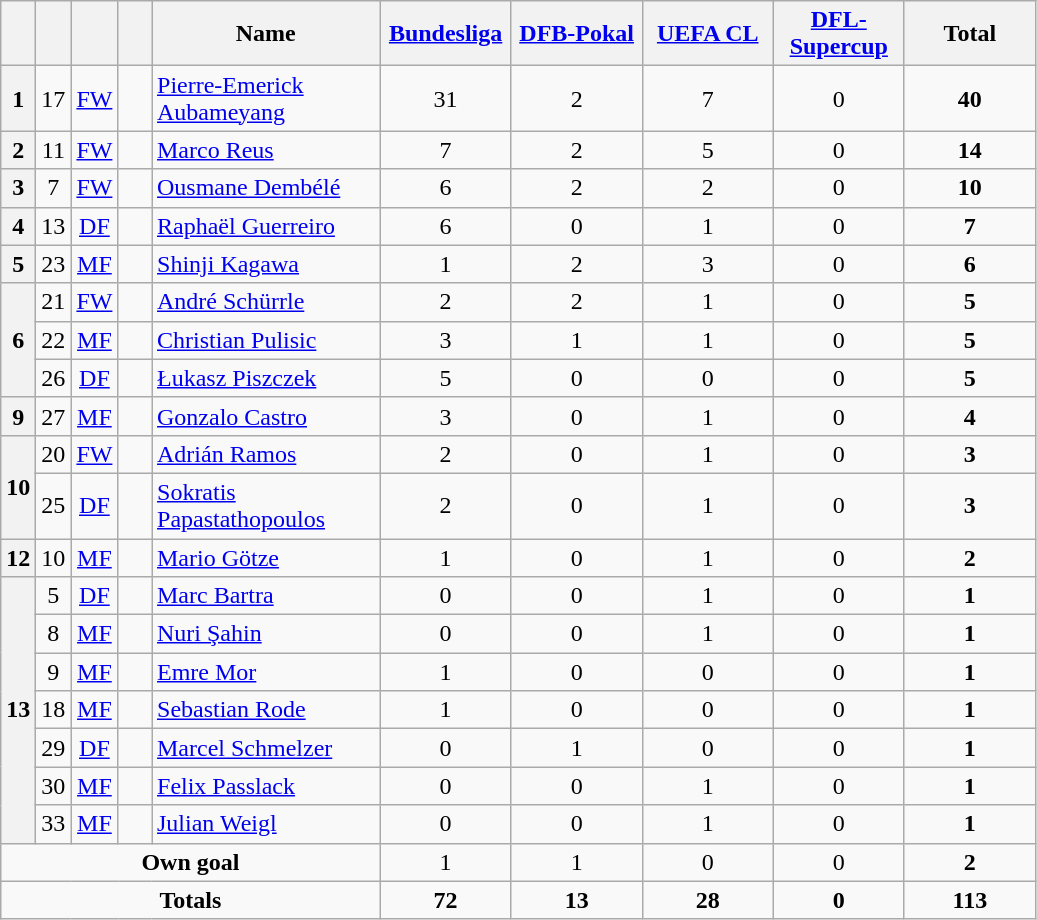<table class="wikitable" style="text-align:center">
<tr>
<th width=15></th>
<th width=15></th>
<th width=15></th>
<th width=15></th>
<th width=145>Name</th>
<th width=80><a href='#'>Bundesliga</a></th>
<th width=80><a href='#'>DFB-Pokal</a></th>
<th width=80><a href='#'>UEFA CL</a></th>
<th width=80><a href='#'>DFL-Supercup</a></th>
<th width=80>Total</th>
</tr>
<tr>
<th>1</th>
<td>17</td>
<td><a href='#'>FW</a></td>
<td></td>
<td align=left><a href='#'>Pierre-Emerick Aubameyang</a></td>
<td>31</td>
<td>2</td>
<td>7</td>
<td>0</td>
<td><strong>40</strong></td>
</tr>
<tr>
<th>2</th>
<td>11</td>
<td><a href='#'>FW</a></td>
<td></td>
<td align=left><a href='#'>Marco Reus</a></td>
<td>7</td>
<td>2</td>
<td>5</td>
<td>0</td>
<td><strong>14</strong></td>
</tr>
<tr>
<th>3</th>
<td>7</td>
<td><a href='#'>FW</a></td>
<td></td>
<td align=left><a href='#'>Ousmane Dembélé</a></td>
<td>6</td>
<td>2</td>
<td>2</td>
<td>0</td>
<td><strong>10</strong></td>
</tr>
<tr>
<th>4</th>
<td>13</td>
<td><a href='#'>DF</a></td>
<td></td>
<td align=left><a href='#'>Raphaël Guerreiro</a></td>
<td>6</td>
<td>0</td>
<td>1</td>
<td>0</td>
<td><strong>7</strong></td>
</tr>
<tr>
<th>5</th>
<td>23</td>
<td><a href='#'>MF</a></td>
<td></td>
<td align=left><a href='#'>Shinji Kagawa</a></td>
<td>1</td>
<td>2</td>
<td>3</td>
<td>0</td>
<td><strong>6</strong></td>
</tr>
<tr>
<th rowspan=3>6</th>
<td>21</td>
<td><a href='#'>FW</a></td>
<td></td>
<td align=left><a href='#'>André Schürrle</a></td>
<td>2</td>
<td>2</td>
<td>1</td>
<td>0</td>
<td><strong>5</strong></td>
</tr>
<tr>
<td>22</td>
<td><a href='#'>MF</a></td>
<td></td>
<td align=left><a href='#'>Christian Pulisic</a></td>
<td>3</td>
<td>1</td>
<td>1</td>
<td>0</td>
<td><strong>5</strong></td>
</tr>
<tr>
<td>26</td>
<td><a href='#'>DF</a></td>
<td></td>
<td align=left><a href='#'>Łukasz Piszczek</a></td>
<td>5</td>
<td>0</td>
<td>0</td>
<td>0</td>
<td><strong>5</strong></td>
</tr>
<tr>
<th>9</th>
<td>27</td>
<td><a href='#'>MF</a></td>
<td></td>
<td align=left><a href='#'>Gonzalo Castro</a></td>
<td>3</td>
<td>0</td>
<td>1</td>
<td>0</td>
<td><strong>4</strong></td>
</tr>
<tr>
<th rowspan=2>10</th>
<td>20</td>
<td><a href='#'>FW</a></td>
<td></td>
<td align=left><a href='#'>Adrián Ramos</a></td>
<td>2</td>
<td>0</td>
<td>1</td>
<td>0</td>
<td><strong>3</strong></td>
</tr>
<tr>
<td>25</td>
<td><a href='#'>DF</a></td>
<td></td>
<td align=left><a href='#'>Sokratis Papastathopoulos</a></td>
<td>2</td>
<td>0</td>
<td>1</td>
<td>0</td>
<td><strong>3</strong></td>
</tr>
<tr>
<th>12</th>
<td>10</td>
<td><a href='#'>MF</a></td>
<td></td>
<td align=left><a href='#'>Mario Götze</a></td>
<td>1</td>
<td>0</td>
<td>1</td>
<td>0</td>
<td><strong>2</strong></td>
</tr>
<tr>
<th rowspan=7>13</th>
<td>5</td>
<td><a href='#'>DF</a></td>
<td></td>
<td align=left><a href='#'>Marc Bartra</a></td>
<td>0</td>
<td>0</td>
<td>1</td>
<td>0</td>
<td><strong>1</strong></td>
</tr>
<tr>
<td>8</td>
<td><a href='#'>MF</a></td>
<td></td>
<td align=left><a href='#'>Nuri Şahin</a></td>
<td>0</td>
<td>0</td>
<td>1</td>
<td>0</td>
<td><strong>1</strong></td>
</tr>
<tr>
<td>9</td>
<td><a href='#'>MF</a></td>
<td></td>
<td align=left><a href='#'>Emre Mor</a></td>
<td>1</td>
<td>0</td>
<td>0</td>
<td>0</td>
<td><strong>1</strong></td>
</tr>
<tr>
<td>18</td>
<td><a href='#'>MF</a></td>
<td></td>
<td align=left><a href='#'>Sebastian Rode</a></td>
<td>1</td>
<td>0</td>
<td>0</td>
<td>0</td>
<td><strong>1</strong></td>
</tr>
<tr>
<td>29</td>
<td><a href='#'>DF</a></td>
<td></td>
<td align=left><a href='#'>Marcel Schmelzer</a></td>
<td>0</td>
<td>1</td>
<td>0</td>
<td>0</td>
<td><strong>1</strong></td>
</tr>
<tr>
<td>30</td>
<td><a href='#'>MF</a></td>
<td></td>
<td align=left><a href='#'>Felix Passlack</a></td>
<td>0</td>
<td>0</td>
<td>1</td>
<td>0</td>
<td><strong>1</strong></td>
</tr>
<tr>
<td>33</td>
<td><a href='#'>MF</a></td>
<td></td>
<td align=left><a href='#'>Julian Weigl</a></td>
<td>0</td>
<td>0</td>
<td>1</td>
<td>0</td>
<td><strong>1</strong></td>
</tr>
<tr>
<td colspan=5><strong>Own goal</strong></td>
<td>1</td>
<td>1</td>
<td>0</td>
<td>0</td>
<td><strong>2</strong></td>
</tr>
<tr>
<td colspan=5><strong>Totals</strong></td>
<td><strong>72</strong></td>
<td><strong>13</strong></td>
<td><strong>28</strong></td>
<td><strong>0</strong></td>
<td><strong>113</strong></td>
</tr>
</table>
